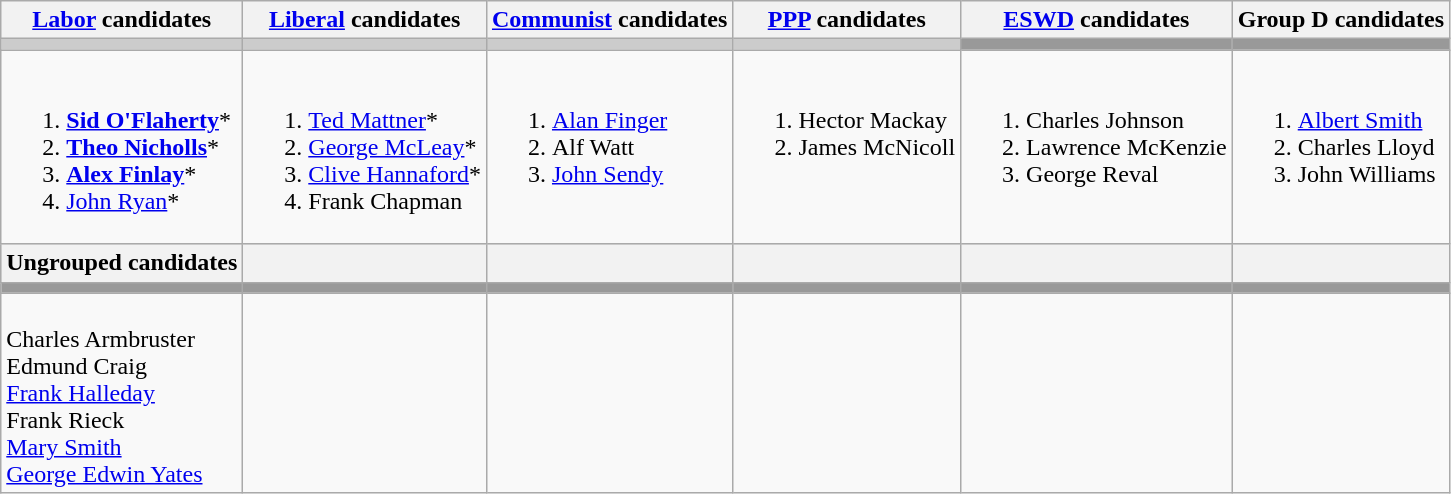<table class="wikitable">
<tr>
<th><a href='#'>Labor</a> candidates</th>
<th><a href='#'>Liberal</a> candidates</th>
<th><a href='#'>Communist</a> candidates</th>
<th><a href='#'>PPP</a> candidates</th>
<th><a href='#'>ESWD</a> candidates</th>
<th>Group D candidates</th>
</tr>
<tr bgcolor="#cccccc">
<td></td>
<td></td>
<td></td>
<td></td>
<td bgcolor="#999999"></td>
<td bgcolor="#999999"></td>
</tr>
<tr>
<td><br><ol><li><strong><a href='#'>Sid O'Flaherty</a></strong>*</li><li><strong><a href='#'>Theo Nicholls</a></strong>*</li><li><strong><a href='#'>Alex Finlay</a></strong>*</li><li><a href='#'>John Ryan</a>*</li></ol></td>
<td><br><ol><li><a href='#'>Ted Mattner</a>*</li><li><a href='#'>George McLeay</a>*</li><li><a href='#'>Clive Hannaford</a>*</li><li>Frank Chapman</li></ol></td>
<td valign=top><br><ol><li><a href='#'>Alan Finger</a></li><li>Alf Watt</li><li><a href='#'>John Sendy</a></li></ol></td>
<td valign=top><br><ol><li>Hector Mackay</li><li>James McNicoll</li></ol></td>
<td valign=top><br><ol><li>Charles Johnson</li><li>Lawrence McKenzie</li><li>George Reval</li></ol></td>
<td valign=top><br><ol><li><a href='#'>Albert Smith</a></li><li>Charles Lloyd</li><li>John Williams</li></ol></td>
</tr>
<tr bgcolor="#cccccc">
<th>Ungrouped candidates</th>
<th></th>
<th></th>
<th></th>
<th></th>
<th></th>
</tr>
<tr bgcolor="#cccccc">
<td bgcolor="#999999"></td>
<td bgcolor="#999999"></td>
<td bgcolor="#999999"></td>
<td bgcolor="#999999"></td>
<td bgcolor="#999999"></td>
<td bgcolor="#999999"></td>
</tr>
<tr>
<td valign=top><br>Charles Armbruster<br>
Edmund Craig<br>
<a href='#'>Frank Halleday</a><br>
Frank Rieck<br>
<a href='#'>Mary Smith</a><br>
<a href='#'>George Edwin Yates</a></td>
<td valign=top></td>
<td valign=top></td>
<td valign=top></td>
<td valign=top></td>
<td valign=top></td>
</tr>
</table>
